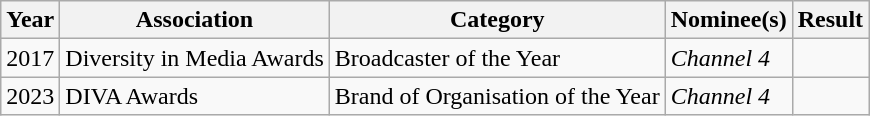<table class="wikitable">
<tr>
<th>Year</th>
<th>Association</th>
<th>Category</th>
<th>Nominee(s)</th>
<th>Result</th>
</tr>
<tr>
<td>2017</td>
<td>Diversity in Media Awards</td>
<td>Broadcaster of the Year</td>
<td><em>Channel 4</em></td>
<td></td>
</tr>
<tr>
<td>2023</td>
<td>DIVA Awards</td>
<td>Brand of Organisation of the Year</td>
<td><em>Channel 4</em></td>
<td></td>
</tr>
</table>
